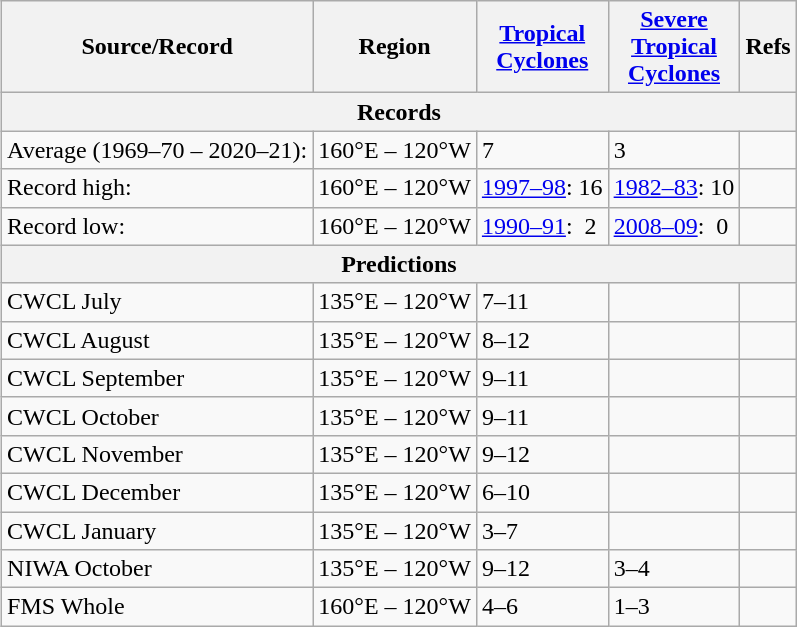<table class="wikitable" style="float:right">
<tr>
<th>Source/Record</th>
<th>Region</th>
<th><a href='#'>Tropical<br>Cyclones</a></th>
<th><a href='#'>Severe<br>Tropical<br>Cyclones</a></th>
<th>Refs</th>
</tr>
<tr>
<th colspan=5>Records</th>
</tr>
<tr>
<td>Average (1969–70 – 2020–21):</td>
<td>160°E – 120°W</td>
<td>7</td>
<td>3</td>
<td></td>
</tr>
<tr>
<td>Record high:</td>
<td>160°E – 120°W</td>
<td><a href='#'>1997–98</a>: 16</td>
<td><a href='#'>1982–83</a>: 10</td>
<td></td>
</tr>
<tr>
<td>Record low:</td>
<td>160°E – 120°W</td>
<td><a href='#'>1990–91</a>:  2</td>
<td><a href='#'>2008–09</a>:  0</td>
<td></td>
</tr>
<tr>
<th colspan=45>Predictions</th>
</tr>
<tr>
<td>CWCL July</td>
<td>135°E – 120°W</td>
<td>7–11</td>
<td></td>
<td></td>
</tr>
<tr>
<td>CWCL August</td>
<td>135°E – 120°W</td>
<td>8–12</td>
<td></td>
<td></td>
</tr>
<tr>
<td>CWCL September</td>
<td>135°E – 120°W</td>
<td>9–11</td>
<td></td>
<td></td>
</tr>
<tr>
<td>CWCL October</td>
<td>135°E – 120°W</td>
<td>9–11</td>
<td></td>
<td></td>
</tr>
<tr>
<td>CWCL November</td>
<td>135°E – 120°W</td>
<td>9–12</td>
<td></td>
<td></td>
</tr>
<tr>
<td>CWCL December</td>
<td>135°E – 120°W</td>
<td>6–10</td>
<td></td>
<td></td>
</tr>
<tr>
<td>CWCL January</td>
<td>135°E – 120°W</td>
<td>3–7</td>
<td></td>
<td></td>
</tr>
<tr>
<td>NIWA October</td>
<td>135°E – 120°W</td>
<td>9–12</td>
<td>3–4</td>
<td></td>
</tr>
<tr>
<td>FMS Whole</td>
<td>160°E – 120°W</td>
<td>4–6</td>
<td>1–3</td>
<td> </td>
</tr>
</table>
